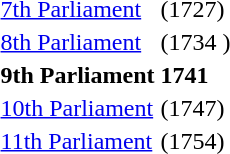<table id=toc style="float:right">
<tr>
<td><a href='#'>7th Parliament</a></td>
<td>(1727)</td>
</tr>
<tr>
<td><a href='#'>8th Parliament</a></td>
<td>(1734 )</td>
</tr>
<tr>
<td><strong>9th Parliament</strong></td>
<td><strong>1741</strong></td>
</tr>
<tr>
<td><a href='#'>10th Parliament</a></td>
<td>(1747)</td>
</tr>
<tr>
<td><a href='#'>11th Parliament</a></td>
<td>(1754)</td>
</tr>
</table>
